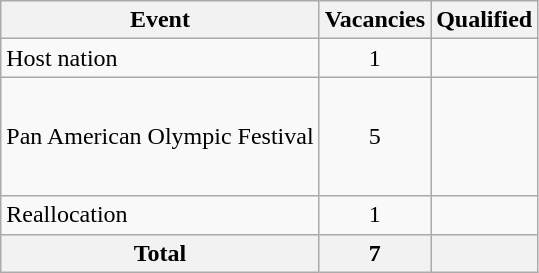<table class="wikitable">
<tr>
<th>Event</th>
<th>Vacancies</th>
<th>Qualified</th>
</tr>
<tr>
<td>Host nation</td>
<td style="text-align:center;">1</td>
<td></td>
</tr>
<tr>
<td>Pan American Olympic Festival</td>
<td style="text-align:center;">5</td>
<td><br><br><br><br></td>
</tr>
<tr>
<td>Reallocation</td>
<td style="text-align:center;">1</td>
<td></td>
</tr>
<tr>
<th>Total</th>
<th>7</th>
<th></th>
</tr>
</table>
